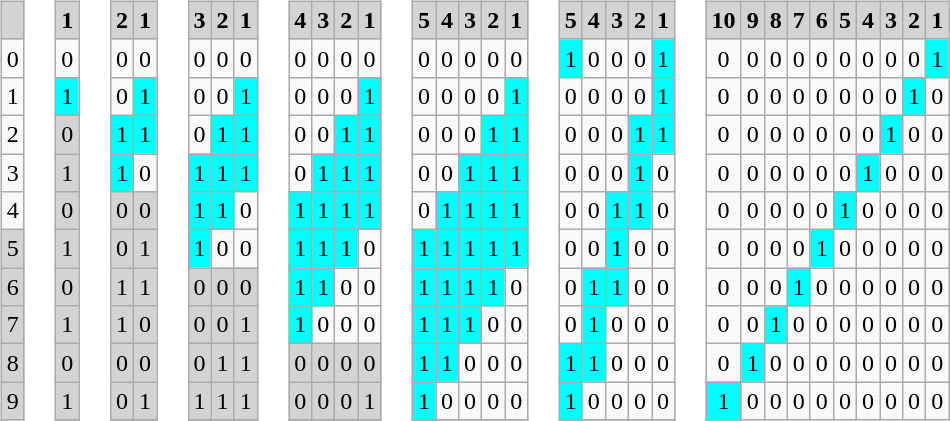<table>
<tr>
<td><br><table class="wikitable" style="text-align:center;">
<tr>
<th style="background:lightgray"> </th>
</tr>
<tr>
<td>0</td>
</tr>
<tr>
<td>1</td>
</tr>
<tr>
<td>2</td>
</tr>
<tr>
<td>3</td>
</tr>
<tr>
<td>4</td>
</tr>
<tr>
<td style="background:lightgray">5</td>
</tr>
<tr>
<td style="background:lightgray">6</td>
</tr>
<tr>
<td style="background:lightgray">7</td>
</tr>
<tr>
<td style="background:lightgray">8</td>
</tr>
<tr>
<td style="background:lightgray">9</td>
</tr>
</table>
</td>
<td><br><table class="wikitable" style="text-align:center;">
<tr>
<th style="background:lightgray">1</th>
</tr>
<tr>
<td>0</td>
</tr>
<tr>
<td style="background:#0FF">1</td>
</tr>
<tr>
<td style="background:lightgray">0</td>
</tr>
<tr>
<td style="background:lightgray">1</td>
</tr>
<tr>
<td style="background:lightgray">0</td>
</tr>
<tr>
<td style="background:lightgray">1</td>
</tr>
<tr>
<td style="background:lightgray">0</td>
</tr>
<tr>
<td style="background:lightgray">1</td>
</tr>
<tr>
<td style="background:lightgray">0</td>
</tr>
<tr>
<td style="background:lightgray">1</td>
</tr>
<tr>
</tr>
</table>
</td>
<td><br><table class="wikitable" style="text-align:center;">
<tr>
<th style="background:lightgray">2</th>
<th style="background:lightgray">1</th>
</tr>
<tr>
<td>0</td>
<td>0</td>
</tr>
<tr>
<td>0</td>
<td style="background:#0FF">1</td>
</tr>
<tr>
<td style="background:#0FF">1</td>
<td style="background:#0FF">1</td>
</tr>
<tr>
<td style="background:#0FF">1</td>
<td>0</td>
</tr>
<tr>
<td style="background:lightgray">0</td>
<td style="background:lightgray">0</td>
</tr>
<tr>
<td style="background:lightgray">0</td>
<td style="background:lightgray">1</td>
</tr>
<tr>
<td style="background:lightgray">1</td>
<td style="background:lightgray">1</td>
</tr>
<tr>
<td style="background:lightgray">1</td>
<td style="background:lightgray">0</td>
</tr>
<tr>
<td style="background:lightgray">0</td>
<td style="background:lightgray">0</td>
</tr>
<tr>
<td style="background:lightgray">0</td>
<td style="background:lightgray">1</td>
</tr>
<tr>
</tr>
</table>
</td>
<td><br><table class="wikitable" style="text-align:center;">
<tr>
<th style="background:lightgray">3</th>
<th style="background:lightgray">2</th>
<th style="background:lightgray">1</th>
</tr>
<tr>
<td>0</td>
<td>0</td>
<td>0</td>
</tr>
<tr>
<td>0</td>
<td>0</td>
<td style="background:#0FF">1</td>
</tr>
<tr>
<td>0</td>
<td style="background:#0FF">1</td>
<td style="background:#0FF">1</td>
</tr>
<tr>
<td style="background:#0FF">1</td>
<td style="background:#0FF">1</td>
<td style="background:#0FF">1</td>
</tr>
<tr>
<td style="background:#0FF">1</td>
<td style="background:#0FF">1</td>
<td>0</td>
</tr>
<tr>
<td style="background:#0FF">1</td>
<td>0</td>
<td>0</td>
</tr>
<tr>
<td style="background:lightgray">0</td>
<td style="background:lightgray">0</td>
<td style="background:lightgray">0</td>
</tr>
<tr>
<td style="background:lightgray">0</td>
<td style="background:lightgray">0</td>
<td style="background:lightgray">1</td>
</tr>
<tr>
<td style="background:lightgray">0</td>
<td style="background:lightgray">1</td>
<td style="background:lightgray">1</td>
</tr>
<tr>
<td style="background:lightgray">1</td>
<td style="background:lightgray">1</td>
<td style="background:lightgray">1</td>
</tr>
<tr>
</tr>
</table>
</td>
<td><br><table class="wikitable" style="text-align:center;">
<tr>
<th style="background:lightgray">4</th>
<th style="background:lightgray">3</th>
<th style="background:lightgray">2</th>
<th style="background:lightgray">1</th>
</tr>
<tr>
<td>0</td>
<td>0</td>
<td>0</td>
<td>0</td>
</tr>
<tr>
<td>0</td>
<td>0</td>
<td>0</td>
<td style="background:#0FF">1</td>
</tr>
<tr>
<td>0</td>
<td>0</td>
<td style="background:#0FF">1</td>
<td style="background:#0FF">1</td>
</tr>
<tr>
<td>0</td>
<td style="background:#0FF">1</td>
<td style="background:#0FF">1</td>
<td style="background:#0FF">1</td>
</tr>
<tr>
<td style="background:#0FF">1</td>
<td style="background:#0FF">1</td>
<td style="background:#0FF">1</td>
<td style="background:#0FF">1</td>
</tr>
<tr>
<td style="background:#0FF">1</td>
<td style="background:#0FF">1</td>
<td style="background:#0FF">1</td>
<td>0</td>
</tr>
<tr>
<td style="background:#0FF">1</td>
<td style="background:#0FF">1</td>
<td>0</td>
<td>0</td>
</tr>
<tr>
<td style="background:#0FF">1</td>
<td>0</td>
<td>0</td>
<td>0</td>
</tr>
<tr>
<td style="background:lightgray">0</td>
<td style="background:lightgray">0</td>
<td style="background:lightgray">0</td>
<td style="background:lightgray">0</td>
</tr>
<tr>
<td style="background:lightgray">0</td>
<td style="background:lightgray">0</td>
<td style="background:lightgray">0</td>
<td style="background:lightgray">1</td>
</tr>
<tr>
</tr>
</table>
</td>
<td><br><table class="wikitable" style="text-align:center;">
<tr>
<th style="background:lightgray">5</th>
<th style="background:lightgray">4</th>
<th style="background:lightgray">3</th>
<th style="background:lightgray">2</th>
<th style="background:lightgray">1</th>
</tr>
<tr>
<td>0</td>
<td>0</td>
<td>0</td>
<td>0</td>
<td>0</td>
</tr>
<tr>
<td>0</td>
<td>0</td>
<td>0</td>
<td>0</td>
<td style="background:#0FF">1</td>
</tr>
<tr>
<td>0</td>
<td>0</td>
<td>0</td>
<td style="background:#0FF">1</td>
<td style="background:#0FF">1</td>
</tr>
<tr>
<td>0</td>
<td>0</td>
<td style="background:#0FF">1</td>
<td style="background:#0FF">1</td>
<td style="background:#0FF">1</td>
</tr>
<tr>
<td>0</td>
<td style="background:#0FF">1</td>
<td style="background:#0FF">1</td>
<td style="background:#0FF">1</td>
<td style="background:#0FF">1</td>
</tr>
<tr>
<td style="background:#0FF">1</td>
<td style="background:#0FF">1</td>
<td style="background:#0FF">1</td>
<td style="background:#0FF">1</td>
<td style="background:#0FF">1</td>
</tr>
<tr>
<td style="background:#0FF">1</td>
<td style="background:#0FF">1</td>
<td style="background:#0FF">1</td>
<td style="background:#0FF">1</td>
<td>0</td>
</tr>
<tr>
<td style="background:#0FF">1</td>
<td style="background:#0FF">1</td>
<td style="background:#0FF">1</td>
<td>0</td>
<td>0</td>
</tr>
<tr>
<td style="background:#0FF">1</td>
<td style="background:#0FF">1</td>
<td>0</td>
<td>0</td>
<td>0</td>
</tr>
<tr>
<td style="background:#0FF">1</td>
<td>0</td>
<td>0</td>
<td>0</td>
<td>0</td>
</tr>
<tr>
</tr>
</table>
</td>
<td><br><table class="wikitable" style="text-align:center;">
<tr>
<th style="background:lightgray">5</th>
<th style="background:lightgray">4</th>
<th style="background:lightgray">3</th>
<th style="background:lightgray">2</th>
<th style="background:lightgray">1</th>
</tr>
<tr>
<td style="background:#0FF">1</td>
<td>0</td>
<td>0</td>
<td>0</td>
<td style="background:#0FF">1</td>
</tr>
<tr>
<td>0</td>
<td>0</td>
<td>0</td>
<td>0</td>
<td style="background:#0FF">1</td>
</tr>
<tr>
<td>0</td>
<td>0</td>
<td>0</td>
<td style="background:#0FF">1</td>
<td style="background:#0FF">1</td>
</tr>
<tr>
<td>0</td>
<td>0</td>
<td>0</td>
<td style="background:#0FF">1</td>
<td>0</td>
</tr>
<tr>
<td>0</td>
<td>0</td>
<td style="background:#0FF">1</td>
<td style="background:#0FF">1</td>
<td>0</td>
</tr>
<tr>
<td>0</td>
<td>0</td>
<td style="background:#0FF">1</td>
<td>0</td>
<td>0</td>
</tr>
<tr>
<td>0</td>
<td style="background:#0FF">1</td>
<td style="background:#0FF">1</td>
<td>0</td>
<td>0</td>
</tr>
<tr>
<td>0</td>
<td style="background:#0FF">1</td>
<td>0</td>
<td>0</td>
<td>0</td>
</tr>
<tr>
<td style="background:#0FF">1</td>
<td style="background:#0FF">1</td>
<td>0</td>
<td>0</td>
<td>0</td>
</tr>
<tr>
<td style="background:#0FF">1</td>
<td>0</td>
<td>0</td>
<td>0</td>
<td>0</td>
</tr>
<tr>
</tr>
</table>
</td>
<td><br><table class="wikitable" style="text-align:center;">
<tr>
<th style="background:lightgray">10</th>
<th style="background:lightgray">9</th>
<th style="background:lightgray">8</th>
<th style="background:lightgray">7</th>
<th style="background:lightgray">6</th>
<th style="background:lightgray">5</th>
<th style="background:lightgray">4</th>
<th style="background:lightgray">3</th>
<th style="background:lightgray">2</th>
<th style="background:lightgray">1</th>
</tr>
<tr>
<td>0</td>
<td>0</td>
<td>0</td>
<td>0</td>
<td>0</td>
<td>0</td>
<td>0</td>
<td>0</td>
<td>0</td>
<td style="background:#0FF">1</td>
</tr>
<tr>
<td>0</td>
<td>0</td>
<td>0</td>
<td>0</td>
<td>0</td>
<td>0</td>
<td>0</td>
<td>0</td>
<td style="background:#0FF">1</td>
<td>0</td>
</tr>
<tr>
<td>0</td>
<td>0</td>
<td>0</td>
<td>0</td>
<td>0</td>
<td>0</td>
<td>0</td>
<td style="background:#0FF">1</td>
<td>0</td>
<td>0</td>
</tr>
<tr>
<td>0</td>
<td>0</td>
<td>0</td>
<td>0</td>
<td>0</td>
<td>0</td>
<td style="background:#0FF">1</td>
<td>0</td>
<td>0</td>
<td>0</td>
</tr>
<tr>
<td>0</td>
<td>0</td>
<td>0</td>
<td>0</td>
<td>0</td>
<td style="background:#0FF">1</td>
<td>0</td>
<td>0</td>
<td>0</td>
<td>0</td>
</tr>
<tr>
<td>0</td>
<td>0</td>
<td>0</td>
<td>0</td>
<td style="background:#0FF">1</td>
<td>0</td>
<td>0</td>
<td>0</td>
<td>0</td>
<td>0</td>
</tr>
<tr>
<td>0</td>
<td>0</td>
<td>0</td>
<td style="background:#0FF">1</td>
<td>0</td>
<td>0</td>
<td>0</td>
<td>0</td>
<td>0</td>
<td>0</td>
</tr>
<tr>
<td>0</td>
<td>0</td>
<td style="background:#0FF">1</td>
<td>0</td>
<td>0</td>
<td>0</td>
<td>0</td>
<td>0</td>
<td>0</td>
<td>0</td>
</tr>
<tr>
<td>0</td>
<td style="background:#0FF">1</td>
<td>0</td>
<td>0</td>
<td>0</td>
<td>0</td>
<td>0</td>
<td>0</td>
<td>0</td>
<td>0</td>
</tr>
<tr>
<td style="background:#0FF">1</td>
<td>0</td>
<td>0</td>
<td>0</td>
<td>0</td>
<td>0</td>
<td>0</td>
<td>0</td>
<td>0</td>
<td>0</td>
</tr>
</table>
</td>
<td></td>
</tr>
</table>
